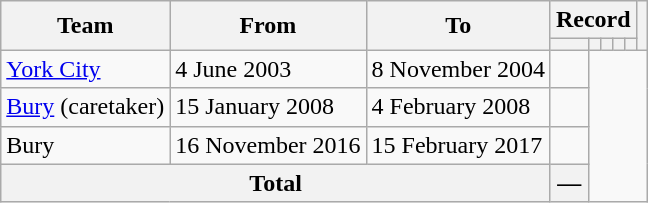<table class=wikitable style="text-align: center">
<tr>
<th rowspan=2>Team</th>
<th rowspan=2>From</th>
<th rowspan=2>To</th>
<th colspan=5>Record</th>
<th rowspan=2></th>
</tr>
<tr>
<th></th>
<th></th>
<th></th>
<th></th>
<th></th>
</tr>
<tr>
<td align=left><a href='#'>York City</a></td>
<td align=left>4 June 2003</td>
<td align=left>8 November 2004<br></td>
<td></td>
</tr>
<tr>
<td align=left><a href='#'>Bury</a> (caretaker)</td>
<td align=left>15 January 2008</td>
<td align=left>4 February 2008<br></td>
<td></td>
</tr>
<tr>
<td align=left>Bury</td>
<td align=left>16 November 2016</td>
<td align=left>15 February 2017<br></td>
<td></td>
</tr>
<tr>
<th colspan=3>Total<br></th>
<th>—</th>
</tr>
</table>
